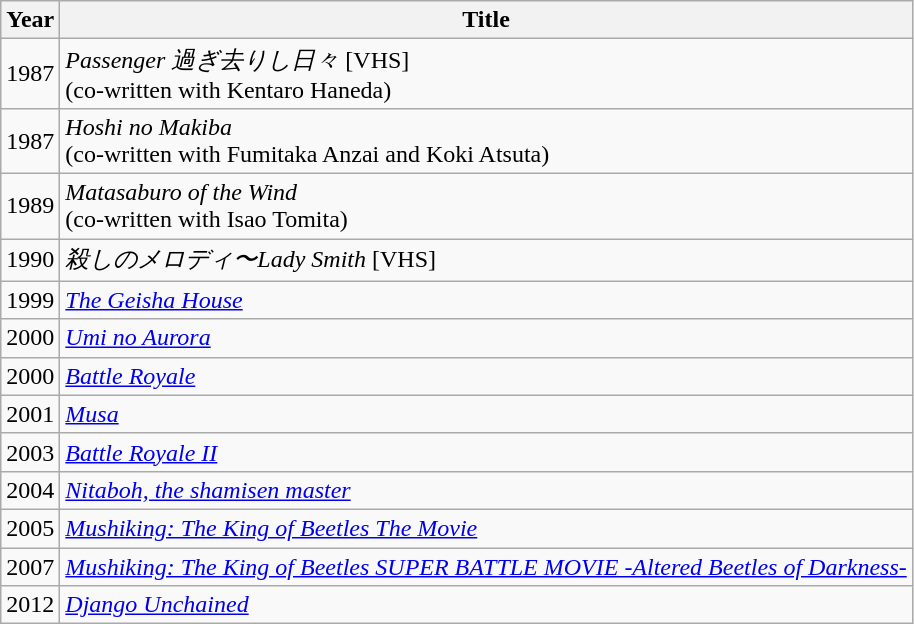<table class="wikitable">
<tr>
<th>Year</th>
<th>Title</th>
</tr>
<tr>
<td>1987</td>
<td><em>Passenger 過ぎ去りし日々</em> [VHS]<br>(co-written with Kentaro Haneda)</td>
</tr>
<tr>
<td>1987</td>
<td><em>Hoshi no Makiba</em><br>(co-written with Fumitaka Anzai and Koki Atsuta)</td>
</tr>
<tr>
<td>1989</td>
<td><em>Matasaburo of the Wind</em><br>(co-written with Isao Tomita)</td>
</tr>
<tr>
<td>1990</td>
<td><em>殺しのメロディ〜Lady Smith</em> [VHS]</td>
</tr>
<tr>
<td>1999</td>
<td><em><a href='#'>The Geisha House</a></em></td>
</tr>
<tr>
<td>2000</td>
<td><em><a href='#'>Umi no Aurora</a></em></td>
</tr>
<tr>
<td>2000</td>
<td><em><a href='#'>Battle Royale</a></em></td>
</tr>
<tr>
<td>2001</td>
<td><em><a href='#'>Musa</a></em></td>
</tr>
<tr>
<td>2003</td>
<td><em><a href='#'>Battle Royale II</a></em></td>
</tr>
<tr>
<td>2004</td>
<td><em><a href='#'>Nitaboh, the shamisen master</a></em></td>
</tr>
<tr>
<td>2005</td>
<td><em><a href='#'>Mushiking: The King of Beetles The Movie</a></em></td>
</tr>
<tr>
<td>2007</td>
<td><em><a href='#'>Mushiking: The King of Beetles SUPER BATTLE MOVIE -Altered Beetles of Darkness-</a></em></td>
</tr>
<tr>
<td>2012</td>
<td><em><a href='#'>Django Unchained</a></em></td>
</tr>
</table>
